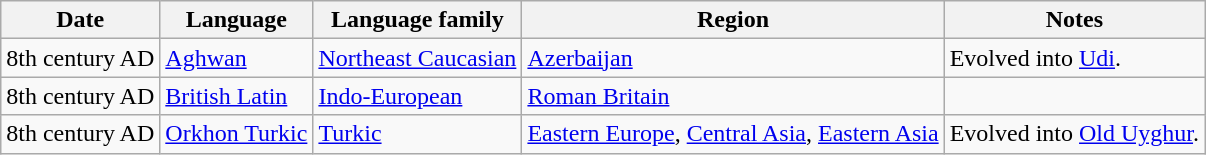<table class="wikitable sortable" border="1">
<tr>
<th>Date</th>
<th>Language</th>
<th>Language family</th>
<th>Region</th>
<th>Notes</th>
</tr>
<tr>
<td>8th century AD</td>
<td><a href='#'>Aghwan</a></td>
<td><a href='#'>Northeast Caucasian</a></td>
<td><a href='#'>Azerbaijan</a></td>
<td> Evolved into <a href='#'>Udi</a>.</td>
</tr>
<tr>
<td>8th century AD</td>
<td><a href='#'>British Latin</a></td>
<td><a href='#'>Indo-European</a></td>
<td><a href='#'>Roman Britain</a></td>
<td></td>
</tr>
<tr>
<td>8th century AD</td>
<td><a href='#'>Orkhon Turkic</a></td>
<td><a href='#'>Turkic</a></td>
<td><a href='#'>Eastern Europe</a>, <a href='#'>Central Asia</a>, <a href='#'>Eastern Asia</a></td>
<td>Evolved into <a href='#'>Old Uyghur</a>.</td>
</tr>
</table>
